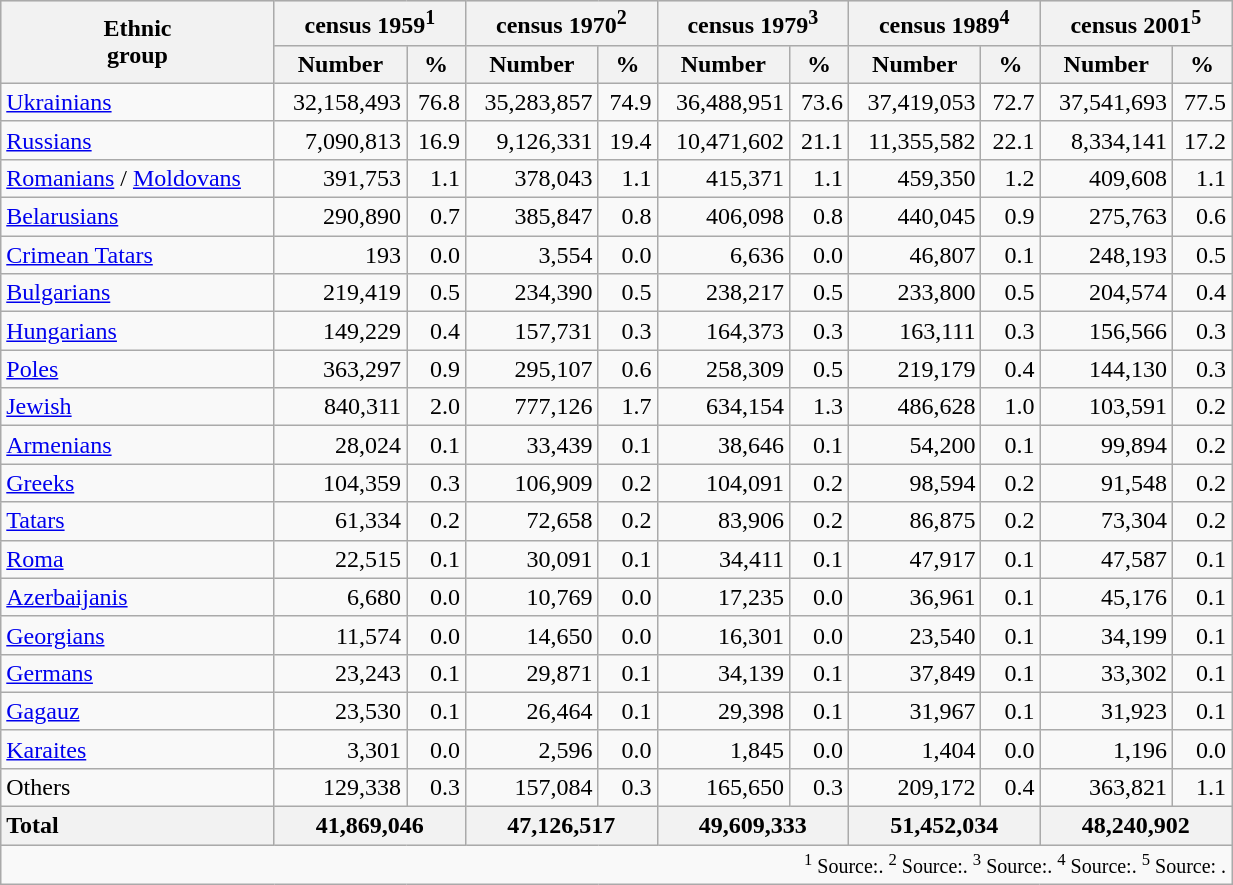<table class="wikitable" style="text-align:right;width: 65%">
<tr style="background:#e0e0e0;">
<th rowspan="2">Ethnic<br>group</th>
<th colspan="2">census 1959<sup>1</sup></th>
<th colspan="2">census 1970<sup>2</sup></th>
<th colspan="2">census 1979<sup>3</sup></th>
<th colspan="2">census 1989<sup>4</sup></th>
<th colspan="2">census 2001<sup>5</sup></th>
</tr>
<tr style="background:#e0e0e0;">
<th>Number</th>
<th>%</th>
<th>Number</th>
<th>%</th>
<th>Number</th>
<th>%</th>
<th>Number</th>
<th>%</th>
<th>Number</th>
<th>%</th>
</tr>
<tr>
<td style="text-align:left;"><a href='#'>Ukrainians</a></td>
<td>32,158,493</td>
<td>76.8</td>
<td>35,283,857</td>
<td>74.9</td>
<td>36,488,951</td>
<td>73.6</td>
<td>37,419,053</td>
<td>72.7</td>
<td>37,541,693</td>
<td>77.5</td>
</tr>
<tr>
<td style="text-align:left;"><a href='#'>Russians</a></td>
<td>7,090,813</td>
<td>16.9</td>
<td>9,126,331</td>
<td>19.4</td>
<td>10,471,602</td>
<td>21.1</td>
<td>11,355,582</td>
<td>22.1</td>
<td>8,334,141</td>
<td>17.2</td>
</tr>
<tr>
<td style="text-align:left;"><a href='#'>Romanians</a> / <a href='#'>Moldovans</a></td>
<td>391,753</td>
<td>1.1</td>
<td>378,043</td>
<td>1.1</td>
<td>415,371</td>
<td>1.1</td>
<td>459,350</td>
<td>1.2</td>
<td>409,608</td>
<td>1.1</td>
</tr>
<tr>
<td style="text-align:left;"><a href='#'>Belarusians</a></td>
<td>290,890</td>
<td>0.7</td>
<td>385,847</td>
<td>0.8</td>
<td>406,098</td>
<td>0.8</td>
<td>440,045</td>
<td>0.9</td>
<td>275,763</td>
<td>0.6</td>
</tr>
<tr>
<td style="text-align:left;"><a href='#'>Crimean Tatars</a></td>
<td>193</td>
<td>0.0</td>
<td>3,554</td>
<td>0.0</td>
<td>6,636</td>
<td>0.0</td>
<td>46,807</td>
<td>0.1</td>
<td>248,193</td>
<td>0.5</td>
</tr>
<tr>
<td style="text-align:left;"><a href='#'>Bulgarians</a></td>
<td>219,419</td>
<td>0.5</td>
<td>234,390</td>
<td>0.5</td>
<td>238,217</td>
<td>0.5</td>
<td>233,800</td>
<td>0.5</td>
<td>204,574</td>
<td>0.4</td>
</tr>
<tr>
<td style="text-align:left;"><a href='#'>Hungarians</a></td>
<td>149,229</td>
<td>0.4</td>
<td>157,731</td>
<td>0.3</td>
<td>164,373</td>
<td>0.3</td>
<td>163,111</td>
<td>0.3</td>
<td>156,566</td>
<td>0.3</td>
</tr>
<tr>
<td style="text-align:left;"><a href='#'>Poles</a></td>
<td>363,297</td>
<td>0.9</td>
<td>295,107</td>
<td>0.6</td>
<td>258,309</td>
<td>0.5</td>
<td>219,179</td>
<td>0.4</td>
<td>144,130</td>
<td>0.3</td>
</tr>
<tr>
<td style="text-align:left;"><a href='#'>Jewish</a></td>
<td>840,311</td>
<td>2.0</td>
<td>777,126</td>
<td>1.7</td>
<td>634,154</td>
<td>1.3</td>
<td>486,628</td>
<td>1.0</td>
<td>103,591</td>
<td>0.2</td>
</tr>
<tr>
<td style="text-align:left;"><a href='#'>Armenians</a></td>
<td>28,024</td>
<td>0.1</td>
<td>33,439</td>
<td>0.1</td>
<td>38,646</td>
<td>0.1</td>
<td>54,200</td>
<td>0.1</td>
<td>99,894</td>
<td>0.2</td>
</tr>
<tr>
<td style="text-align:left;"><a href='#'>Greeks</a></td>
<td>104,359</td>
<td>0.3</td>
<td>106,909</td>
<td>0.2</td>
<td>104,091</td>
<td>0.2</td>
<td>98,594</td>
<td>0.2</td>
<td>91,548</td>
<td>0.2</td>
</tr>
<tr>
<td style="text-align:left;"><a href='#'>Tatars</a></td>
<td>61,334</td>
<td>0.2</td>
<td>72,658</td>
<td>0.2</td>
<td>83,906</td>
<td>0.2</td>
<td>86,875</td>
<td>0.2</td>
<td>73,304</td>
<td>0.2</td>
</tr>
<tr>
<td style="text-align:left;"><a href='#'>Roma</a></td>
<td>22,515</td>
<td>0.1</td>
<td>30,091</td>
<td>0.1</td>
<td>34,411</td>
<td>0.1</td>
<td>47,917</td>
<td>0.1</td>
<td>47,587</td>
<td>0.1</td>
</tr>
<tr>
<td style="text-align:left;"><a href='#'>Azerbaijanis</a></td>
<td>6,680</td>
<td>0.0</td>
<td>10,769</td>
<td>0.0</td>
<td>17,235</td>
<td>0.0</td>
<td>36,961</td>
<td>0.1</td>
<td>45,176</td>
<td>0.1</td>
</tr>
<tr>
<td style="text-align:left;"><a href='#'>Georgians</a></td>
<td>11,574</td>
<td>0.0</td>
<td>14,650</td>
<td>0.0</td>
<td>16,301</td>
<td>0.0</td>
<td>23,540</td>
<td>0.1</td>
<td>34,199</td>
<td>0.1</td>
</tr>
<tr>
<td style="text-align:left;"><a href='#'>Germans</a></td>
<td>23,243</td>
<td>0.1</td>
<td>29,871</td>
<td>0.1</td>
<td>34,139</td>
<td>0.1</td>
<td>37,849</td>
<td>0.1</td>
<td>33,302</td>
<td>0.1</td>
</tr>
<tr>
<td style="text-align:left;"><a href='#'>Gagauz</a></td>
<td>23,530</td>
<td>0.1</td>
<td>26,464</td>
<td>0.1</td>
<td>29,398</td>
<td>0.1</td>
<td>31,967</td>
<td>0.1</td>
<td>31,923</td>
<td>0.1</td>
</tr>
<tr>
<td style="text-align:left;"><a href='#'>Karaites</a></td>
<td>3,301</td>
<td>0.0</td>
<td>2,596</td>
<td>0.0</td>
<td>1,845</td>
<td>0.0</td>
<td>1,404</td>
<td>0.0</td>
<td>1,196</td>
<td>0.0</td>
</tr>
<tr>
<td style="text-align:left;">Others</td>
<td>129,338</td>
<td>0.3</td>
<td>157,084</td>
<td>0.3</td>
<td>165,650</td>
<td>0.3</td>
<td>209,172</td>
<td>0.4</td>
<td>363,821</td>
<td>1.1</td>
</tr>
<tr style="background:#e0e0e0;">
<th style="text-align:left;">Total</th>
<th colspan="2">41,869,046</th>
<th colspan="2">47,126,517</th>
<th colspan="2">49,609,333</th>
<th colspan="2">51,452,034</th>
<th colspan="2">48,240,902</th>
</tr>
<tr>
<td colspan="11"><small><sup>1</sup> Source:. <sup>2</sup> Source:. <sup>3</sup> Source:. <sup>4</sup> Source:. <sup>5</sup> Source: . </small></td>
</tr>
</table>
